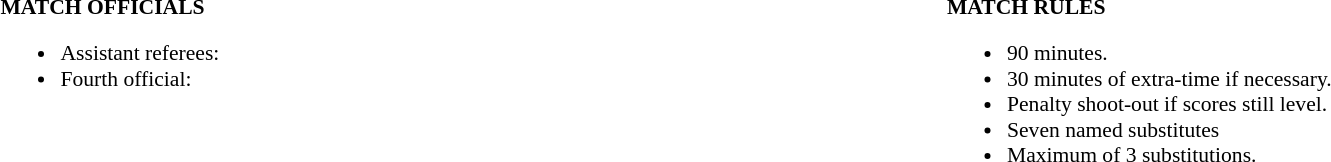<table width=100% style="font-size: 90%">
<tr>
<td width=50% valign=top><br><strong>MATCH OFFICIALS</strong><ul><li>Assistant referees:</li><li>Fourth official:</li></ul></td>
<td width=50% valign=top><br><strong>MATCH RULES</strong><ul><li>90 minutes.</li><li>30 minutes of extra-time if necessary.</li><li>Penalty shoot-out if scores still level.</li><li>Seven named substitutes</li><li>Maximum of 3 substitutions.</li></ul></td>
</tr>
</table>
